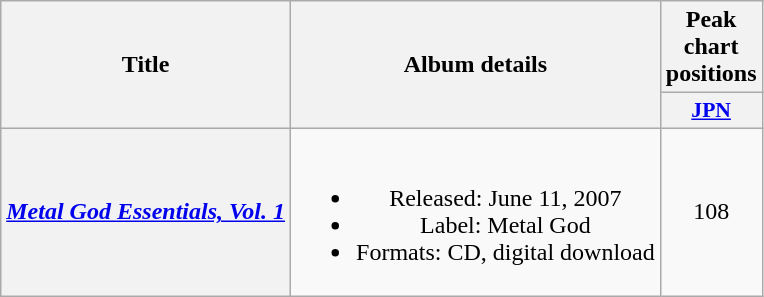<table class="wikitable plainrowheaders" style="text-align:center;">
<tr>
<th scope="col" rowspan="2">Title</th>
<th scope="col" rowspan="2">Album details</th>
<th scope="col">Peak chart positions</th>
</tr>
<tr>
<th scope="col" style="width:3em;font-size:90%;"><a href='#'>JPN</a><br></th>
</tr>
<tr>
<th scope="row"><em><a href='#'>Metal God Essentials, Vol. 1</a></em></th>
<td><br><ul><li>Released: June 11, 2007</li><li>Label: Metal God</li><li>Formats: CD, digital download</li></ul></td>
<td>108</td>
</tr>
</table>
